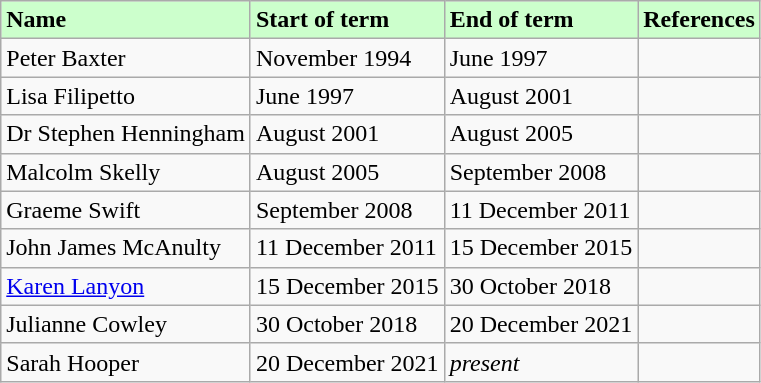<table border="1" class="wikitable">
<tr style="background-color:#cfc;">
<td><strong>Name</strong></td>
<td><strong>Start of term</strong></td>
<td><strong>End of term</strong></td>
<td><strong>References</strong></td>
</tr>
<tr>
<td>Peter Baxter</td>
<td>November 1994</td>
<td>June 1997</td>
<td></td>
</tr>
<tr>
<td>Lisa Filipetto</td>
<td>June 1997</td>
<td>August 2001</td>
<td></td>
</tr>
<tr>
<td>Dr Stephen Henningham</td>
<td>August 2001</td>
<td>August 2005</td>
<td></td>
</tr>
<tr>
<td>Malcolm Skelly</td>
<td>August 2005</td>
<td>September 2008</td>
<td></td>
</tr>
<tr>
<td>Graeme Swift</td>
<td>September 2008</td>
<td>11 December 2011</td>
<td></td>
</tr>
<tr>
<td>John James McAnulty</td>
<td>11 December 2011</td>
<td>15 December 2015</td>
<td></td>
</tr>
<tr>
<td><a href='#'>Karen Lanyon</a></td>
<td>15 December 2015</td>
<td>30 October 2018</td>
<td></td>
</tr>
<tr>
<td>Julianne Cowley</td>
<td>30 October 2018</td>
<td>20 December 2021</td>
<td></td>
</tr>
<tr>
<td>Sarah Hooper</td>
<td>20 December 2021</td>
<td><em>present</em></td>
<td></td>
</tr>
</table>
